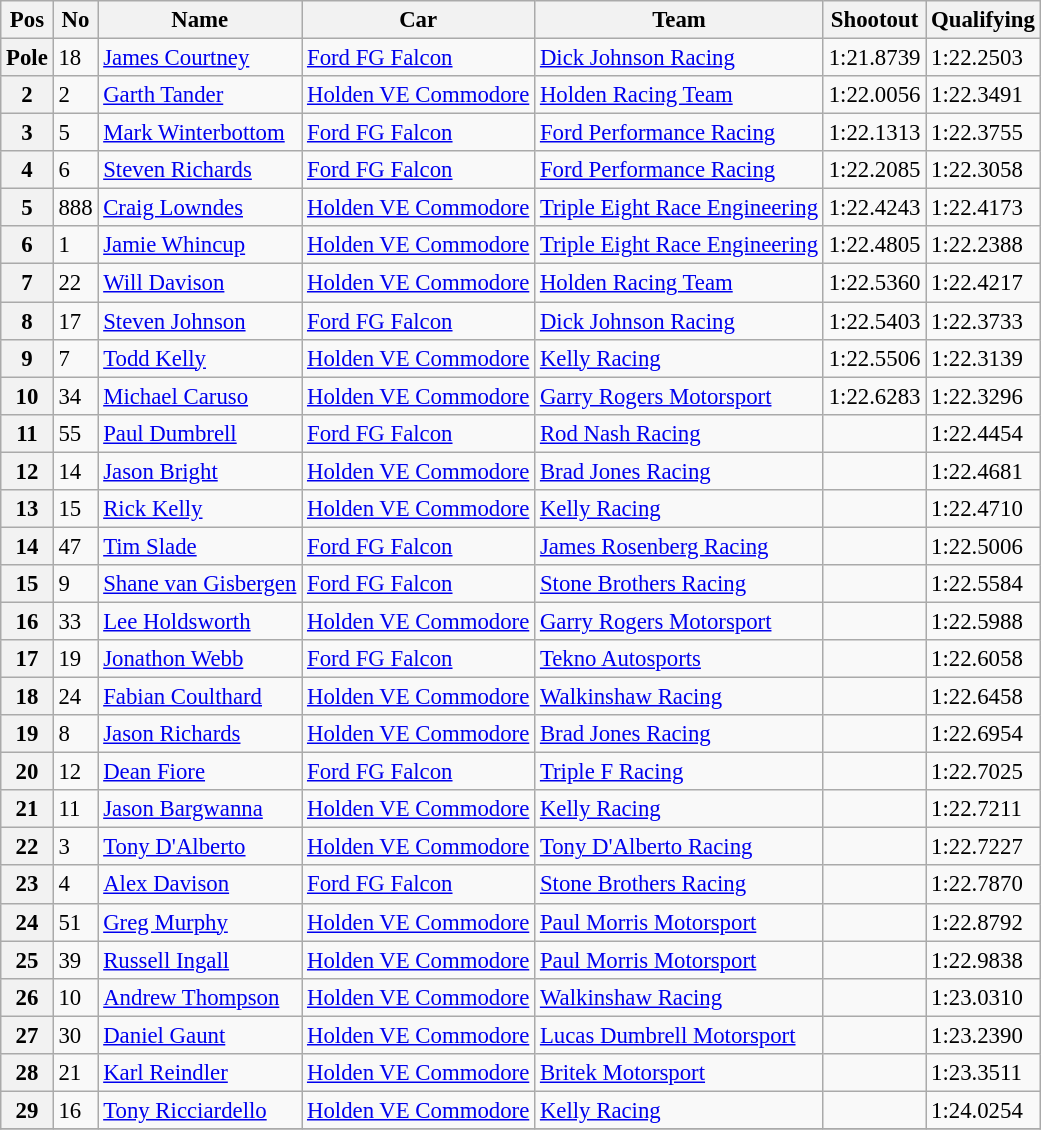<table class="wikitable" style="font-size: 95%;">
<tr>
<th>Pos</th>
<th>No</th>
<th>Name</th>
<th>Car</th>
<th>Team</th>
<th>Shootout</th>
<th>Qualifying</th>
</tr>
<tr>
<th>Pole</th>
<td>18</td>
<td><a href='#'>James Courtney</a></td>
<td><a href='#'>Ford FG Falcon</a></td>
<td><a href='#'>Dick Johnson Racing</a></td>
<td>1:21.8739</td>
<td>1:22.2503</td>
</tr>
<tr>
<th>2</th>
<td>2</td>
<td><a href='#'>Garth Tander</a></td>
<td><a href='#'>Holden VE Commodore</a></td>
<td><a href='#'>Holden Racing Team</a></td>
<td>1:22.0056</td>
<td>1:22.3491</td>
</tr>
<tr>
<th>3</th>
<td>5</td>
<td><a href='#'>Mark Winterbottom</a></td>
<td><a href='#'>Ford FG Falcon</a></td>
<td><a href='#'>Ford Performance Racing</a></td>
<td>1:22.1313</td>
<td>1:22.3755</td>
</tr>
<tr>
<th>4</th>
<td>6</td>
<td><a href='#'>Steven Richards</a></td>
<td><a href='#'>Ford FG Falcon</a></td>
<td><a href='#'>Ford Performance Racing</a></td>
<td>1:22.2085</td>
<td>1:22.3058</td>
</tr>
<tr>
<th>5</th>
<td>888</td>
<td><a href='#'>Craig Lowndes</a></td>
<td><a href='#'>Holden VE Commodore</a></td>
<td><a href='#'>Triple Eight Race Engineering</a></td>
<td>1:22.4243</td>
<td>1:22.4173</td>
</tr>
<tr>
<th>6</th>
<td>1</td>
<td><a href='#'>Jamie Whincup</a></td>
<td><a href='#'>Holden VE Commodore</a></td>
<td><a href='#'>Triple Eight Race Engineering</a></td>
<td>1:22.4805</td>
<td>1:22.2388</td>
</tr>
<tr>
<th>7</th>
<td>22</td>
<td><a href='#'>Will Davison</a></td>
<td><a href='#'>Holden VE Commodore</a></td>
<td><a href='#'>Holden Racing Team</a></td>
<td>1:22.5360</td>
<td>1:22.4217</td>
</tr>
<tr>
<th>8</th>
<td>17</td>
<td><a href='#'>Steven Johnson</a></td>
<td><a href='#'>Ford FG Falcon</a></td>
<td><a href='#'>Dick Johnson Racing</a></td>
<td>1:22.5403</td>
<td>1:22.3733</td>
</tr>
<tr>
<th>9</th>
<td>7</td>
<td><a href='#'>Todd Kelly</a></td>
<td><a href='#'>Holden VE Commodore</a></td>
<td><a href='#'>Kelly Racing</a></td>
<td>1:22.5506</td>
<td>1:22.3139</td>
</tr>
<tr>
<th>10</th>
<td>34</td>
<td><a href='#'>Michael Caruso</a></td>
<td><a href='#'>Holden VE Commodore</a></td>
<td><a href='#'>Garry Rogers Motorsport</a></td>
<td>1:22.6283</td>
<td>1:22.3296</td>
</tr>
<tr>
<th>11</th>
<td>55</td>
<td><a href='#'>Paul Dumbrell</a></td>
<td><a href='#'>Ford FG Falcon</a></td>
<td><a href='#'>Rod Nash Racing</a></td>
<td></td>
<td>1:22.4454</td>
</tr>
<tr>
<th>12</th>
<td>14</td>
<td><a href='#'>Jason Bright</a></td>
<td><a href='#'>Holden VE Commodore</a></td>
<td><a href='#'>Brad Jones Racing</a></td>
<td></td>
<td>1:22.4681</td>
</tr>
<tr>
<th>13</th>
<td>15</td>
<td><a href='#'>Rick Kelly</a></td>
<td><a href='#'>Holden VE Commodore</a></td>
<td><a href='#'>Kelly Racing</a></td>
<td></td>
<td>1:22.4710</td>
</tr>
<tr>
<th>14</th>
<td>47</td>
<td><a href='#'>Tim Slade</a></td>
<td><a href='#'>Ford FG Falcon</a></td>
<td><a href='#'>James Rosenberg Racing</a></td>
<td></td>
<td>1:22.5006</td>
</tr>
<tr>
<th>15</th>
<td>9</td>
<td><a href='#'>Shane van Gisbergen</a></td>
<td><a href='#'>Ford FG Falcon</a></td>
<td><a href='#'>Stone Brothers Racing</a></td>
<td></td>
<td>1:22.5584</td>
</tr>
<tr>
<th>16</th>
<td>33</td>
<td><a href='#'>Lee Holdsworth</a></td>
<td><a href='#'>Holden VE Commodore</a></td>
<td><a href='#'>Garry Rogers Motorsport</a></td>
<td></td>
<td>1:22.5988</td>
</tr>
<tr>
<th>17</th>
<td>19</td>
<td><a href='#'>Jonathon Webb</a></td>
<td><a href='#'>Ford FG Falcon</a></td>
<td><a href='#'>Tekno Autosports</a></td>
<td></td>
<td>1:22.6058</td>
</tr>
<tr>
<th>18</th>
<td>24</td>
<td><a href='#'>Fabian Coulthard</a></td>
<td><a href='#'>Holden VE Commodore</a></td>
<td><a href='#'>Walkinshaw Racing</a></td>
<td></td>
<td>1:22.6458</td>
</tr>
<tr>
<th>19</th>
<td>8</td>
<td><a href='#'>Jason Richards</a></td>
<td><a href='#'>Holden VE Commodore</a></td>
<td><a href='#'>Brad Jones Racing</a></td>
<td></td>
<td>1:22.6954</td>
</tr>
<tr>
<th>20</th>
<td>12</td>
<td><a href='#'>Dean Fiore</a></td>
<td><a href='#'>Ford FG Falcon</a></td>
<td><a href='#'>Triple F Racing</a></td>
<td></td>
<td>1:22.7025</td>
</tr>
<tr>
<th>21</th>
<td>11</td>
<td><a href='#'>Jason Bargwanna</a></td>
<td><a href='#'>Holden VE Commodore</a></td>
<td><a href='#'>Kelly Racing</a></td>
<td></td>
<td>1:22.7211</td>
</tr>
<tr>
<th>22</th>
<td>3</td>
<td><a href='#'>Tony D'Alberto</a></td>
<td><a href='#'>Holden VE Commodore</a></td>
<td><a href='#'>Tony D'Alberto Racing</a></td>
<td></td>
<td>1:22.7227</td>
</tr>
<tr>
<th>23</th>
<td>4</td>
<td><a href='#'>Alex Davison</a></td>
<td><a href='#'>Ford FG Falcon</a></td>
<td><a href='#'>Stone Brothers Racing</a></td>
<td></td>
<td>1:22.7870</td>
</tr>
<tr>
<th>24</th>
<td>51</td>
<td><a href='#'>Greg Murphy</a></td>
<td><a href='#'>Holden VE Commodore</a></td>
<td><a href='#'>Paul Morris Motorsport</a></td>
<td></td>
<td>1:22.8792</td>
</tr>
<tr>
<th>25</th>
<td>39</td>
<td><a href='#'>Russell Ingall</a></td>
<td><a href='#'>Holden VE Commodore</a></td>
<td><a href='#'>Paul Morris Motorsport</a></td>
<td></td>
<td>1:22.9838</td>
</tr>
<tr>
<th>26</th>
<td>10</td>
<td><a href='#'>Andrew Thompson</a></td>
<td><a href='#'>Holden VE Commodore</a></td>
<td><a href='#'>Walkinshaw Racing</a></td>
<td></td>
<td>1:23.0310</td>
</tr>
<tr>
<th>27</th>
<td>30</td>
<td><a href='#'>Daniel Gaunt</a></td>
<td><a href='#'>Holden VE Commodore</a></td>
<td><a href='#'>Lucas Dumbrell Motorsport</a></td>
<td></td>
<td>1:23.2390</td>
</tr>
<tr>
<th>28</th>
<td>21</td>
<td><a href='#'>Karl Reindler</a></td>
<td><a href='#'>Holden VE Commodore</a></td>
<td><a href='#'>Britek Motorsport</a></td>
<td></td>
<td>1:23.3511</td>
</tr>
<tr>
<th>29</th>
<td>16</td>
<td><a href='#'>Tony Ricciardello</a></td>
<td><a href='#'>Holden VE Commodore</a></td>
<td><a href='#'>Kelly Racing</a></td>
<td></td>
<td>1:24.0254</td>
</tr>
<tr>
</tr>
</table>
